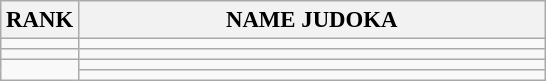<table class="wikitable" style="font-size:95%;">
<tr>
<th>RANK</th>
<th align="left" style="width: 20em">NAME JUDOKA</th>
</tr>
<tr>
<td align="center"></td>
<td></td>
</tr>
<tr>
<td align="center"></td>
<td></td>
</tr>
<tr>
<td rowspan=2 align="center"></td>
<td></td>
</tr>
<tr>
<td></td>
</tr>
</table>
